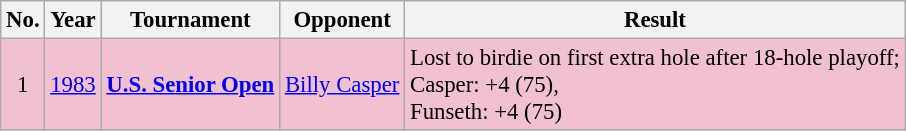<table class="wikitable" style="font-size:95%;">
<tr>
<th>No.</th>
<th>Year</th>
<th>Tournament</th>
<th>Opponent</th>
<th>Result</th>
</tr>
<tr style="background:#F2C1D1;">
<td align=center>1</td>
<td><a href='#'>1983</a></td>
<td><strong><a href='#'>U.S. Senior Open</a></strong></td>
<td> <a href='#'>Billy Casper</a></td>
<td>Lost to birdie on first extra hole after 18-hole playoff;<br>Casper: +4 (75),<br>Funseth: +4 (75)</td>
</tr>
</table>
